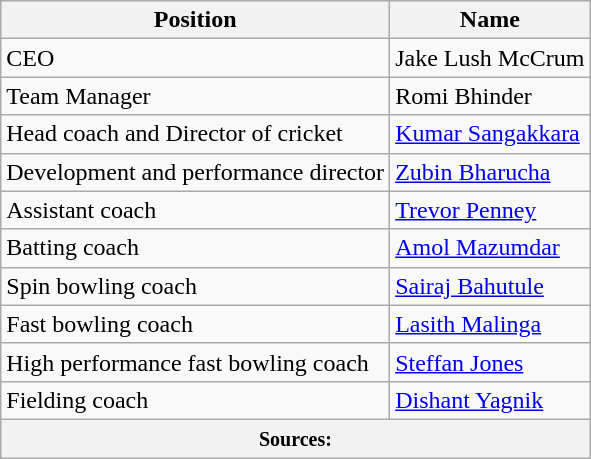<table class="wikitable">
<tr>
<th>Position</th>
<th>Name</th>
</tr>
<tr>
<td>CEO</td>
<td>Jake Lush McCrum</td>
</tr>
<tr>
<td>Team Manager</td>
<td>Romi Bhinder</td>
</tr>
<tr>
<td>Head coach and Director of cricket</td>
<td><a href='#'>Kumar Sangakkara</a></td>
</tr>
<tr>
<td>Development and performance director</td>
<td><a href='#'>Zubin Bharucha</a></td>
</tr>
<tr>
<td>Assistant coach</td>
<td><a href='#'>Trevor Penney</a></td>
</tr>
<tr>
<td>Batting coach</td>
<td><a href='#'>Amol Mazumdar</a></td>
</tr>
<tr>
<td>Spin bowling coach</td>
<td><a href='#'>Sairaj Bahutule</a></td>
</tr>
<tr>
<td>Fast bowling coach</td>
<td><a href='#'>Lasith Malinga</a></td>
</tr>
<tr>
<td>High performance fast bowling coach</td>
<td><a href='#'>Steffan Jones</a></td>
</tr>
<tr>
<td>Fielding coach</td>
<td><a href='#'>Dishant Yagnik</a></td>
</tr>
<tr>
<th colspan="2" style="text-align: center;"><small>Sources:</small></th>
</tr>
</table>
